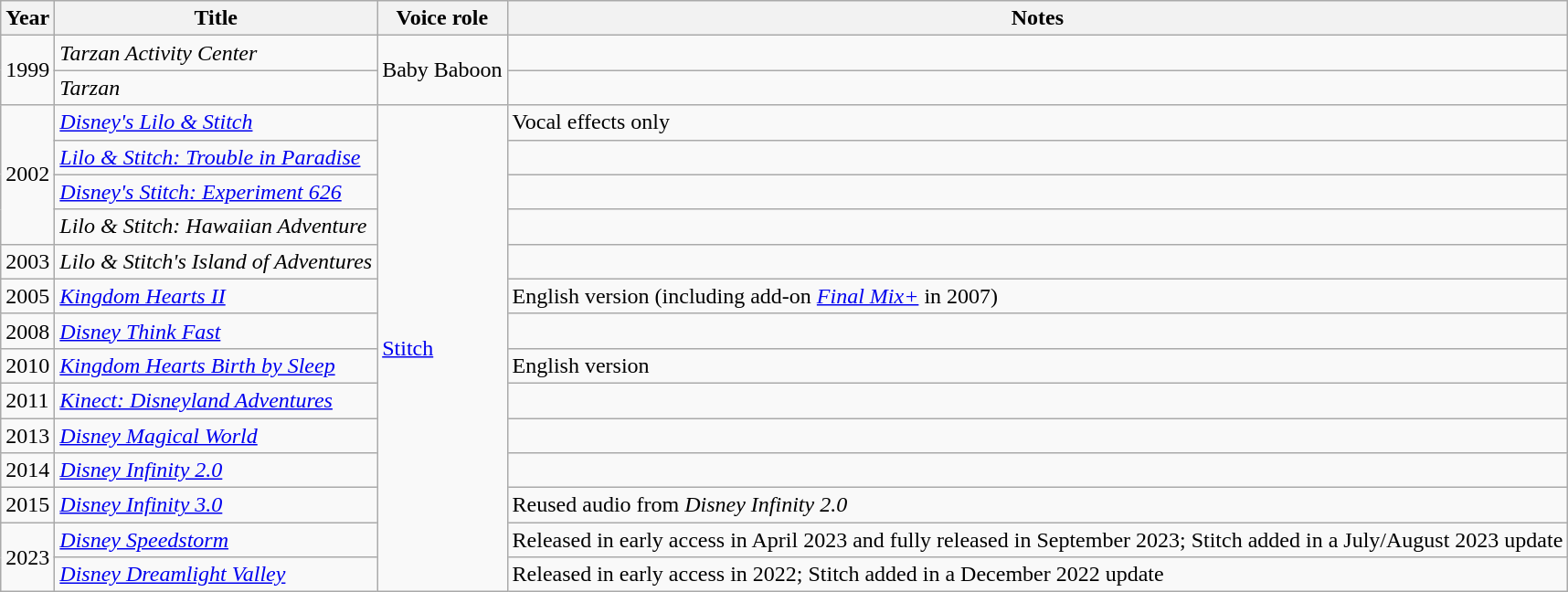<table class="wikitable sortable">
<tr>
<th>Year</th>
<th>Title</th>
<th>Voice role</th>
<th>Notes</th>
</tr>
<tr>
<td rowspan="2">1999</td>
<td><em>Tarzan Activity Center</em></td>
<td rowspan="2">Baby Baboon</td>
<td></td>
</tr>
<tr>
<td><em>Tarzan</em></td>
<td></td>
</tr>
<tr>
<td rowspan="4">2002</td>
<td><em><a href='#'>Disney's Lilo & Stitch</a></em></td>
<td rowspan="14"><a href='#'>Stitch</a></td>
<td>Vocal effects only</td>
</tr>
<tr>
<td><em><a href='#'>Lilo & Stitch: Trouble in Paradise</a></em></td>
<td></td>
</tr>
<tr>
<td><em><a href='#'>Disney's Stitch: Experiment 626</a></em></td>
<td></td>
</tr>
<tr>
<td><em>Lilo & Stitch: Hawaiian Adventure</em></td>
<td></td>
</tr>
<tr>
<td>2003</td>
<td><em>Lilo & Stitch's Island of Adventures</em></td>
<td></td>
</tr>
<tr>
<td>2005</td>
<td><em><a href='#'>Kingdom Hearts II</a></em></td>
<td>English version (including add-on <em><a href='#'>Final Mix+</a></em> in 2007)</td>
</tr>
<tr>
<td>2008</td>
<td><em><a href='#'>Disney Think Fast</a></em></td>
<td></td>
</tr>
<tr>
<td>2010</td>
<td><em><a href='#'>Kingdom Hearts Birth by Sleep</a></em></td>
<td>English version</td>
</tr>
<tr>
<td>2011</td>
<td><em><a href='#'>Kinect: Disneyland Adventures</a></em></td>
<td></td>
</tr>
<tr>
<td>2013</td>
<td><em><a href='#'>Disney Magical World</a></em></td>
<td></td>
</tr>
<tr>
<td>2014</td>
<td><em><a href='#'>Disney Infinity 2.0</a></em></td>
<td></td>
</tr>
<tr>
<td>2015</td>
<td><em><a href='#'>Disney Infinity 3.0</a></em></td>
<td>Reused audio from <em>Disney Infinity 2.0</em></td>
</tr>
<tr>
<td rowspan="2">2023</td>
<td><em><a href='#'>Disney Speedstorm</a></em></td>
<td>Released in early access in April 2023 and fully released in September 2023; Stitch added in a July/August 2023 update</td>
</tr>
<tr>
<td><em><a href='#'>Disney Dreamlight Valley</a></em></td>
<td>Released in early access in 2022; Stitch added in a December 2022 update</td>
</tr>
</table>
